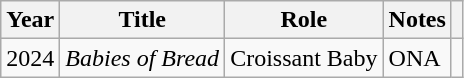<table class="wikitable">
<tr>
<th>Year</th>
<th>Title</th>
<th>Role</th>
<th>Notes</th>
<th></th>
</tr>
<tr>
<td>2024</td>
<td><em>Babies of Bread</em></td>
<td>Croissant Baby</td>
<td>ONA</td>
<td></td>
</tr>
</table>
